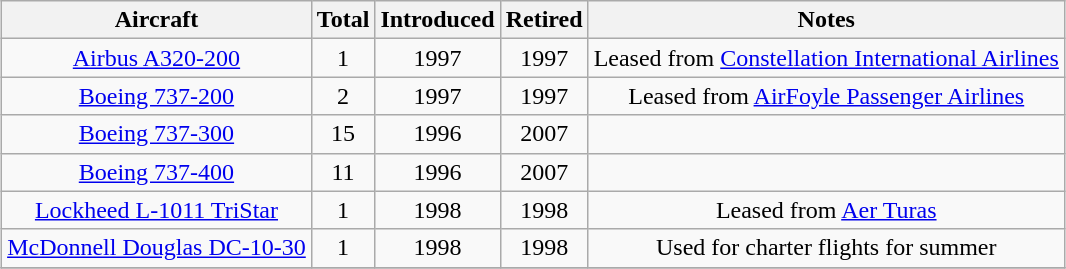<table class="wikitable" style="margin:0.5em auto; text-align:center">
<tr>
<th>Aircraft</th>
<th>Total</th>
<th>Introduced</th>
<th>Retired</th>
<th>Notes</th>
</tr>
<tr>
<td><a href='#'>Airbus A320-200</a></td>
<td>1</td>
<td>1997</td>
<td>1997</td>
<td>Leased from <a href='#'>Constellation International Airlines</a></td>
</tr>
<tr>
<td><a href='#'>Boeing 737-200</a></td>
<td>2</td>
<td>1997</td>
<td>1997</td>
<td>Leased from <a href='#'>AirFoyle Passenger Airlines</a></td>
</tr>
<tr>
<td><a href='#'>Boeing 737-300</a></td>
<td>15</td>
<td>1996</td>
<td>2007</td>
<td></td>
</tr>
<tr>
<td><a href='#'>Boeing 737-400</a></td>
<td>11</td>
<td>1996</td>
<td>2007</td>
<td></td>
</tr>
<tr>
<td><a href='#'>Lockheed L-1011 TriStar</a></td>
<td>1</td>
<td>1998</td>
<td>1998</td>
<td>Leased from <a href='#'>Aer Turas</a></td>
</tr>
<tr>
<td><a href='#'>McDonnell Douglas DC-10-30</a></td>
<td>1</td>
<td>1998</td>
<td>1998</td>
<td>Used for charter flights for summer</td>
</tr>
<tr>
</tr>
</table>
